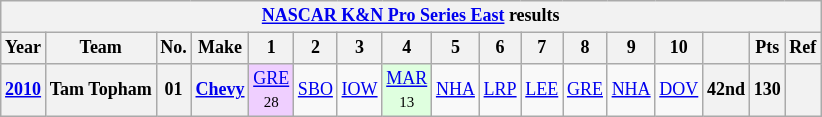<table class="wikitable" style="text-align:center; font-size:75%">
<tr>
<th colspan=17><a href='#'>NASCAR K&N Pro Series East</a> results</th>
</tr>
<tr>
<th>Year</th>
<th>Team</th>
<th>No.</th>
<th>Make</th>
<th>1</th>
<th>2</th>
<th>3</th>
<th>4</th>
<th>5</th>
<th>6</th>
<th>7</th>
<th>8</th>
<th>9</th>
<th>10</th>
<th></th>
<th>Pts</th>
<th>Ref</th>
</tr>
<tr>
<th><a href='#'>2010</a></th>
<th>Tam Topham</th>
<th>01</th>
<th><a href='#'>Chevy</a></th>
<td style="background:#EFCFFF;"><a href='#'>GRE</a><br><small>28</small></td>
<td><a href='#'>SBO</a></td>
<td><a href='#'>IOW</a></td>
<td style="background:#DFFFDF;"><a href='#'>MAR</a><br><small>13</small></td>
<td><a href='#'>NHA</a></td>
<td><a href='#'>LRP</a></td>
<td><a href='#'>LEE</a></td>
<td><a href='#'>GRE</a></td>
<td><a href='#'>NHA</a></td>
<td><a href='#'>DOV</a></td>
<th>42nd</th>
<th>130</th>
<th></th>
</tr>
</table>
